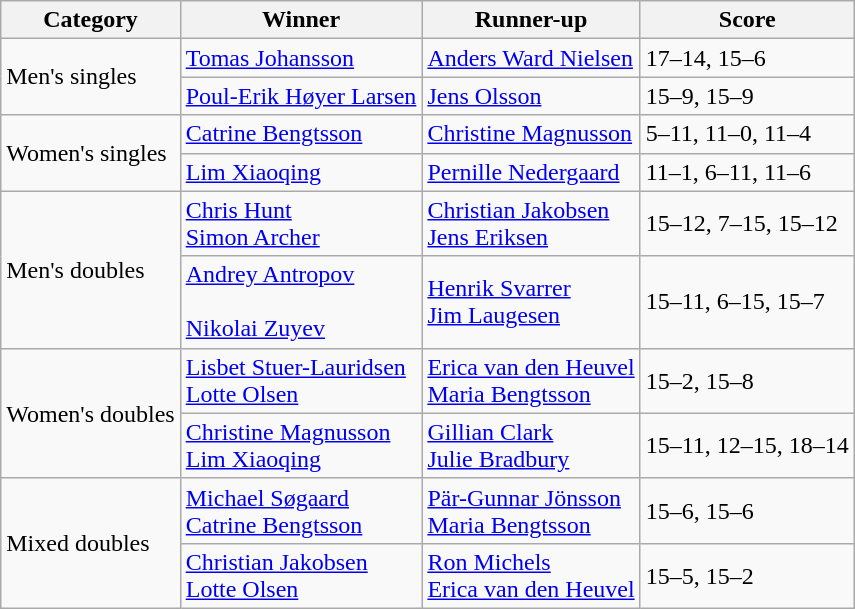<table class="wikitable">
<tr>
<th>Category</th>
<th>Winner</th>
<th>Runner-up</th>
<th>Score</th>
</tr>
<tr>
<td rowspan=2>Men's singles</td>
<td> <a href='#'>Tomas Johansson</a></td>
<td> <a href='#'>Anders Ward Nielsen</a></td>
<td>17–14, 15–6</td>
</tr>
<tr>
<td> <a href='#'>Poul-Erik Høyer Larsen</a></td>
<td> <a href='#'>Jens Olsson</a></td>
<td>15–9, 15–9</td>
</tr>
<tr>
<td rowspan=2>Women's singles</td>
<td> <a href='#'>Catrine Bengtsson</a></td>
<td> <a href='#'>Christine Magnusson</a></td>
<td>5–11, 11–0, 11–4</td>
</tr>
<tr>
<td> <a href='#'>Lim Xiaoqing</a></td>
<td> <a href='#'>Pernille Nedergaard</a></td>
<td>11–1, 6–11, 11–6</td>
</tr>
<tr>
<td rowspan=2>Men's doubles</td>
<td> <a href='#'>Chris Hunt</a><br> <a href='#'>Simon Archer</a></td>
<td> <a href='#'>Christian Jakobsen</a><br> <a href='#'>Jens Eriksen</a></td>
<td>15–12, 7–15, 15–12</td>
</tr>
<tr>
<td> <a href='#'>Andrey Antropov</a><br><br> <a href='#'>Nikolai Zuyev</a></td>
<td> <a href='#'>Henrik Svarrer</a><br> <a href='#'>Jim Laugesen</a></td>
<td>15–11, 6–15, 15–7</td>
</tr>
<tr>
<td rowspan=2>Women's doubles</td>
<td> <a href='#'>Lisbet Stuer-Lauridsen</a><br>  <a href='#'>Lotte Olsen</a></td>
<td> <a href='#'>Erica van den Heuvel</a><br> <a href='#'>Maria Bengtsson</a></td>
<td>15–2, 15–8</td>
</tr>
<tr>
<td> <a href='#'>Christine Magnusson</a><br> <a href='#'>Lim Xiaoqing</a></td>
<td> <a href='#'>Gillian Clark</a><br> <a href='#'>Julie Bradbury</a></td>
<td>15–11, 12–15, 18–14</td>
</tr>
<tr>
<td rowspan=2>Mixed doubles</td>
<td> <a href='#'>Michael Søgaard</a><br> <a href='#'>Catrine Bengtsson</a></td>
<td> <a href='#'>Pär-Gunnar Jönsson</a><br> <a href='#'>Maria Bengtsson</a></td>
<td>15–6, 15–6</td>
</tr>
<tr>
<td> <a href='#'>Christian Jakobsen</a><br> <a href='#'>Lotte Olsen</a></td>
<td> <a href='#'>Ron Michels</a><br> <a href='#'>Erica van den Heuvel</a></td>
<td>15–5, 15–2</td>
</tr>
</table>
